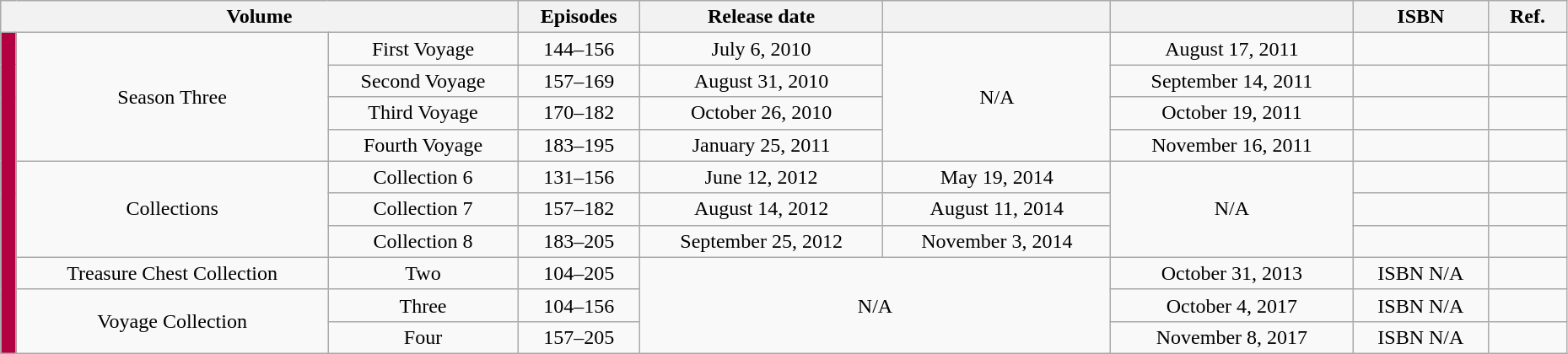<table class="wikitable" style="text-align: center; width: 98%;">
<tr>
<th colspan="3">Volume</th>
<th>Episodes</th>
<th>Release date</th>
<th></th>
<th></th>
<th>ISBN</th>
<th width="5%">Ref.</th>
</tr>
<tr>
<td rowspan="34" style="background: #B30043;" width="1%"></td>
<td rowspan="4">Season Three</td>
<td>First Voyage</td>
<td>144–156</td>
<td>July 6, 2010</td>
<td rowspan="4">N/A</td>
<td>August 17, 2011</td>
<td></td>
<td></td>
</tr>
<tr>
<td>Second Voyage</td>
<td>157–169</td>
<td>August 31, 2010</td>
<td>September 14, 2011</td>
<td></td>
<td></td>
</tr>
<tr>
<td>Third Voyage</td>
<td>170–182</td>
<td>October 26, 2010</td>
<td>October 19, 2011</td>
<td></td>
<td></td>
</tr>
<tr>
<td>Fourth Voyage</td>
<td>183–195</td>
<td>January 25, 2011</td>
<td>November 16, 2011</td>
<td></td>
<td></td>
</tr>
<tr>
<td rowspan="3">Collections</td>
<td>Collection 6</td>
<td>131–156</td>
<td>June 12, 2012</td>
<td>May 19, 2014</td>
<td rowspan="3">N/A</td>
<td></td>
<td></td>
</tr>
<tr>
<td>Collection 7</td>
<td>157–182</td>
<td>August 14, 2012</td>
<td>August 11, 2014</td>
<td></td>
<td></td>
</tr>
<tr>
<td>Collection 8</td>
<td>183–205</td>
<td>September 25, 2012</td>
<td>November 3, 2014</td>
<td></td>
<td></td>
</tr>
<tr>
<td>Treasure Chest Collection</td>
<td>Two</td>
<td>104–205</td>
<td colspan="2" rowspan="3">N/A</td>
<td>October 31, 2013</td>
<td>ISBN N/A</td>
<td></td>
</tr>
<tr>
<td rowspan="2">Voyage Collection</td>
<td>Three</td>
<td>104–156</td>
<td>October 4, 2017</td>
<td>ISBN N/A</td>
<td></td>
</tr>
<tr>
<td>Four</td>
<td>157–205</td>
<td>November 8, 2017</td>
<td>ISBN N/A</td>
<td></td>
</tr>
</table>
